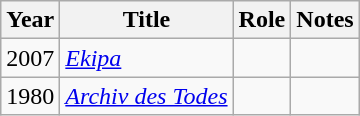<table class="wikitable sortable">
<tr>
<th>Year</th>
<th>Title</th>
<th>Role</th>
<th class="unsortable">Notes</th>
</tr>
<tr>
<td>2007</td>
<td><em><a href='#'>Ekipa</a></em></td>
<td></td>
<td></td>
</tr>
<tr>
<td>1980</td>
<td><em><a href='#'>Archiv des Todes</a></em></td>
<td></td>
<td></td>
</tr>
</table>
